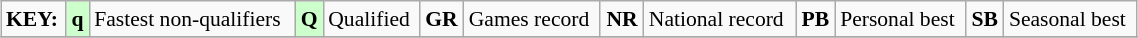<table class="wikitable" style="margin:0.5em auto; font-size:90%;position:relative;" width=60%>
<tr>
<td><strong>KEY:</strong></td>
<td bgcolor=ccffcc align=center><strong>q</strong></td>
<td>Fastest non-qualifiers</td>
<td bgcolor=ccffcc align=center><strong>Q</strong></td>
<td>Qualified</td>
<td align=center><strong>GR</strong></td>
<td>Games record</td>
<td align=center><strong>NR</strong></td>
<td>National record</td>
<td align=center><strong>PB</strong></td>
<td>Personal best</td>
<td align=center><strong>SB</strong></td>
<td>Seasonal best</td>
</tr>
<tr>
</tr>
</table>
